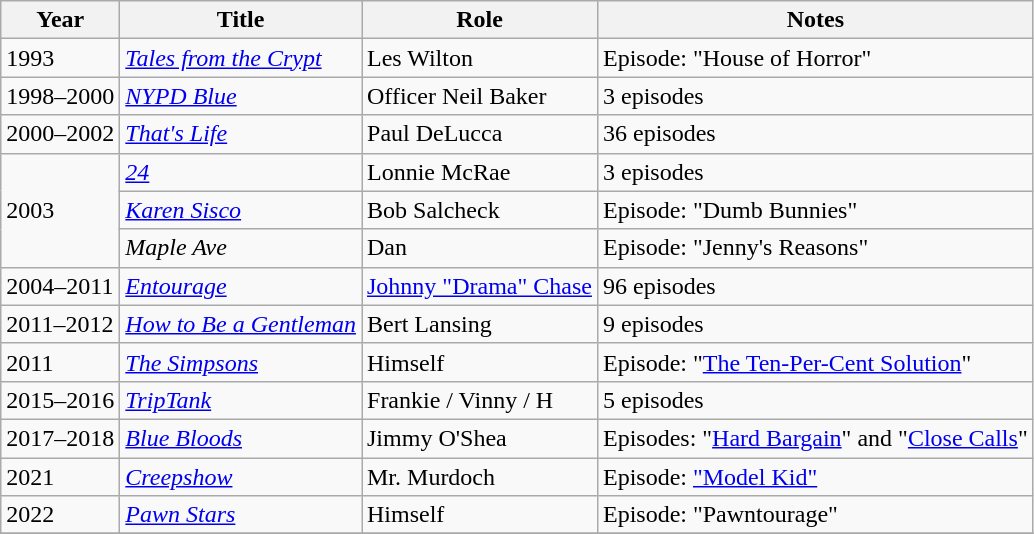<table class="wikitable sortable">
<tr>
<th>Year</th>
<th>Title</th>
<th>Role</th>
<th class="unsortable">Notes</th>
</tr>
<tr>
<td>1993</td>
<td><em><a href='#'>Tales from the Crypt</a></em></td>
<td>Les Wilton</td>
<td>Episode: "House of Horror"</td>
</tr>
<tr>
<td>1998–2000</td>
<td><em><a href='#'>NYPD Blue</a></em></td>
<td>Officer Neil Baker</td>
<td>3 episodes</td>
</tr>
<tr>
<td>2000–2002</td>
<td><em><a href='#'>That's Life</a></em></td>
<td>Paul DeLucca</td>
<td>36 episodes</td>
</tr>
<tr>
<td rowspan="3">2003</td>
<td><em><a href='#'>24</a></em></td>
<td>Lonnie McRae</td>
<td>3 episodes</td>
</tr>
<tr>
<td><em><a href='#'>Karen Sisco</a></em></td>
<td>Bob Salcheck</td>
<td>Episode: "Dumb Bunnies"</td>
</tr>
<tr>
<td><em>Maple Ave</em></td>
<td>Dan</td>
<td>Episode: "Jenny's Reasons"</td>
</tr>
<tr>
<td>2004–2011</td>
<td><em><a href='#'>Entourage</a></em></td>
<td><a href='#'>Johnny "Drama" Chase</a></td>
<td>96 episodes</td>
</tr>
<tr>
<td>2011–2012</td>
<td><em><a href='#'>How to Be a Gentleman</a></em></td>
<td>Bert Lansing</td>
<td>9 episodes</td>
</tr>
<tr>
<td>2011</td>
<td><em><a href='#'>The Simpsons</a></em></td>
<td>Himself</td>
<td>Episode: "<a href='#'>The Ten-Per-Cent Solution</a>"</td>
</tr>
<tr>
<td>2015–2016</td>
<td><em><a href='#'>TripTank</a></em></td>
<td>Frankie / Vinny / H</td>
<td>5 episodes</td>
</tr>
<tr>
<td>2017–2018</td>
<td><em><a href='#'>Blue Bloods</a></em></td>
<td>Jimmy O'Shea</td>
<td>Episodes: "<a href='#'>Hard Bargain</a>" and "<a href='#'>Close Calls</a>"</td>
</tr>
<tr>
<td>2021</td>
<td><em><a href='#'>Creepshow</a></em></td>
<td>Mr. Murdoch</td>
<td>Episode: <a href='#'>"Model Kid"</a></td>
</tr>
<tr>
<td>2022</td>
<td><em><a href='#'>Pawn Stars</a></em></td>
<td>Himself</td>
<td>Episode: "Pawntourage"</td>
</tr>
<tr>
</tr>
</table>
